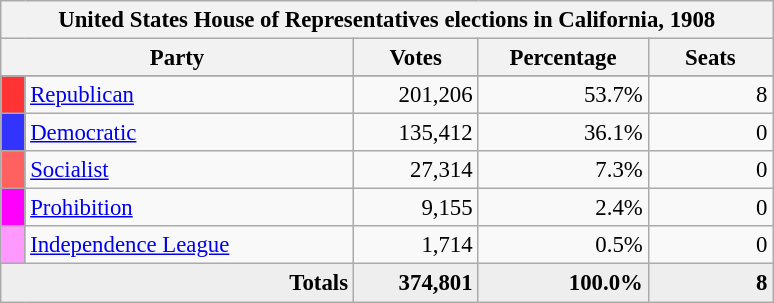<table class="wikitable" style="font-size: 95%;">
<tr>
<th colspan="6">United States House of Representatives elections in California, 1908</th>
</tr>
<tr>
<th colspan=2 style="width: 15em">Party</th>
<th style="width: 5em">Votes</th>
<th style="width: 7em">Percentage</th>
<th style="width: 5em">Seats</th>
</tr>
<tr>
</tr>
<tr>
<th style="background-color:#FF3333; width: 3px"></th>
<td style="width: 130px"><a href='#'>Republican</a></td>
<td align="right">201,206</td>
<td align="right">53.7%</td>
<td align="right">8</td>
</tr>
<tr>
<th style="background-color:#3333FF; width: 3px"></th>
<td style="width: 130px"><a href='#'>Democratic</a></td>
<td align="right">135,412</td>
<td align="right">36.1%</td>
<td align="right">0</td>
</tr>
<tr>
<th style="background-color:#FF6060; width: 3px"></th>
<td style="width: 130px"><a href='#'>Socialist</a></td>
<td align="right">27,314</td>
<td align="right">7.3%</td>
<td align="right">0</td>
</tr>
<tr>
<th style="background-color:#FF00FF; width: 3px"></th>
<td style="width: 130px"><a href='#'>Prohibition</a></td>
<td align="right">9,155</td>
<td align="right">2.4%</td>
<td align="right">0</td>
</tr>
<tr>
<th style="background-color:#FF99FF; width: 3px"></th>
<td style="width: 130px"><a href='#'>Independence League</a></td>
<td align="right">1,714</td>
<td align="right">0.5%</td>
<td align="right">0</td>
</tr>
<tr bgcolor="#EEEEEE">
<td colspan="2" align="right"><strong>Totals</strong></td>
<td align="right"><strong>374,801</strong></td>
<td align="right"><strong>100.0%</strong></td>
<td align="right"><strong>8</strong></td>
</tr>
</table>
